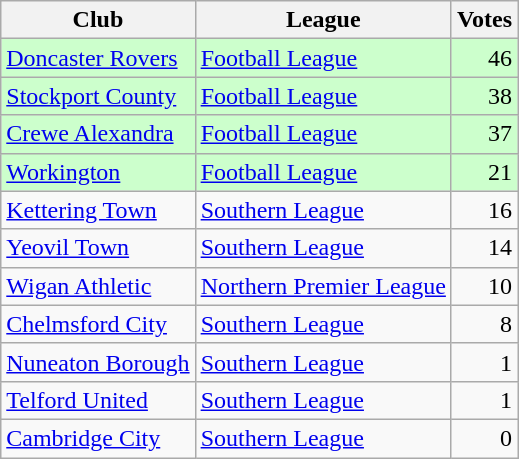<table class=wikitable style=text-align:left>
<tr>
<th>Club</th>
<th>League</th>
<th>Votes</th>
</tr>
<tr bgcolor=ccffcc>
<td><a href='#'>Doncaster Rovers</a></td>
<td><a href='#'>Football League</a></td>
<td align=right>46</td>
</tr>
<tr bgcolor=ccffcc>
<td><a href='#'>Stockport County</a></td>
<td><a href='#'>Football League</a></td>
<td align=right>38</td>
</tr>
<tr bgcolor=ccffcc>
<td><a href='#'>Crewe Alexandra</a></td>
<td><a href='#'>Football League</a></td>
<td align=right>37</td>
</tr>
<tr bgcolor=ccffcc>
<td><a href='#'>Workington</a></td>
<td><a href='#'>Football League</a></td>
<td align=right>21</td>
</tr>
<tr>
<td><a href='#'>Kettering Town</a></td>
<td><a href='#'>Southern League</a></td>
<td align=right>16</td>
</tr>
<tr>
<td><a href='#'>Yeovil Town</a></td>
<td><a href='#'>Southern League</a></td>
<td align=right>14</td>
</tr>
<tr>
<td><a href='#'>Wigan Athletic</a></td>
<td><a href='#'>Northern Premier League</a></td>
<td align=right>10</td>
</tr>
<tr>
<td><a href='#'>Chelmsford City</a></td>
<td><a href='#'>Southern League</a></td>
<td align=right>8</td>
</tr>
<tr>
<td><a href='#'>Nuneaton Borough</a></td>
<td><a href='#'>Southern League</a></td>
<td align=right>1</td>
</tr>
<tr>
<td><a href='#'>Telford United</a></td>
<td><a href='#'>Southern League</a></td>
<td align=right>1</td>
</tr>
<tr>
<td><a href='#'>Cambridge City</a></td>
<td><a href='#'>Southern League</a></td>
<td align=right>0</td>
</tr>
</table>
